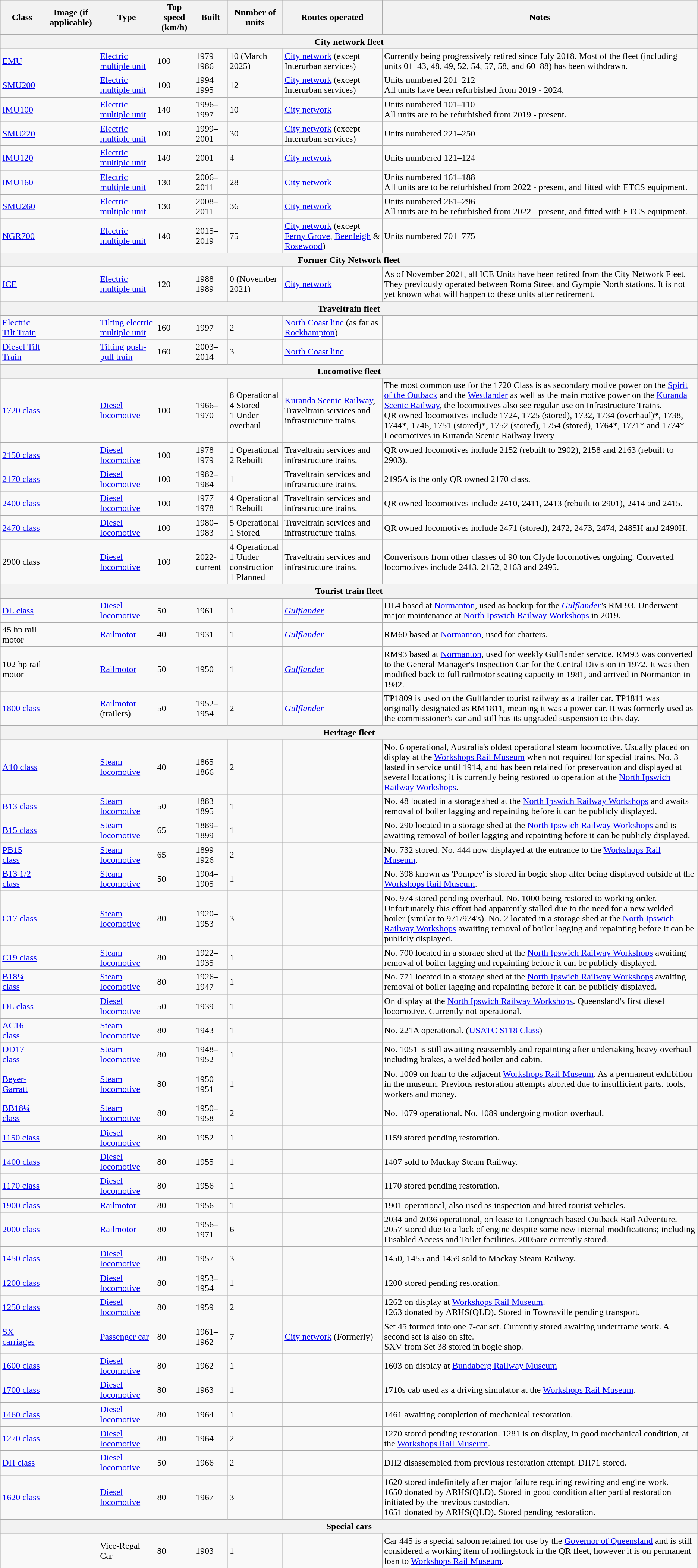<table class="wikitable sortable">
<tr>
<th>Class</th>
<th>Image (if applicable)</th>
<th>Type</th>
<th>Top speed (km/h)</th>
<th>Built</th>
<th>Number of       units</th>
<th>Routes operated</th>
<th>Notes</th>
</tr>
<tr>
<th colspan="8">City network fleet</th>
</tr>
<tr>
<td><a href='#'>EMU</a></td>
<td></td>
<td><a href='#'>Electric multiple unit</a></td>
<td>100</td>
<td>1979–1986</td>
<td>10 (March 2025)</td>
<td><a href='#'>City network</a> (except Interurban services)</td>
<td>Currently being progressively retired since July 2018. Most of the fleet (including units 01–43, 48, 49, 52, 54, 57, 58, and 60–88) has been withdrawn.</td>
</tr>
<tr>
<td><a href='#'>SMU200</a></td>
<td></td>
<td><a href='#'>Electric multiple unit</a></td>
<td>100</td>
<td>1994–1995</td>
<td>12</td>
<td><a href='#'>City network</a> (except Interurban services)</td>
<td>Units numbered 201–212<br>All units have been refurbished from 2019 - 2024.</td>
</tr>
<tr>
<td><a href='#'>IMU100</a></td>
<td></td>
<td><a href='#'>Electric multiple unit</a></td>
<td>140</td>
<td>1996–1997</td>
<td>10</td>
<td><a href='#'>City network</a></td>
<td>Units numbered 101–110<br>All units are to be refurbished from 2019 - present.</td>
</tr>
<tr>
<td><a href='#'>SMU220</a></td>
<td></td>
<td><a href='#'>Electric multiple unit</a></td>
<td>100</td>
<td>1999–2001</td>
<td>30</td>
<td><a href='#'>City network</a> (except Interurban services)</td>
<td>Units numbered 221–250</td>
</tr>
<tr>
<td><a href='#'>IMU120</a></td>
<td></td>
<td><a href='#'>Electric multiple unit</a></td>
<td>140</td>
<td>2001</td>
<td>4</td>
<td><a href='#'>City network</a></td>
<td>Units numbered 121–124</td>
</tr>
<tr>
<td><a href='#'>IMU160</a></td>
<td></td>
<td><a href='#'>Electric multiple unit</a></td>
<td>130</td>
<td>2006–2011</td>
<td>28</td>
<td><a href='#'>City network</a></td>
<td>Units numbered 161–188<br>All units are to be refurbished from 2022 - present, and fitted with ETCS equipment.</td>
</tr>
<tr>
<td><a href='#'>SMU260</a></td>
<td></td>
<td><a href='#'>Electric multiple unit</a></td>
<td>130</td>
<td>2008–2011</td>
<td>36</td>
<td><a href='#'>City network</a></td>
<td>Units numbered 261–296<br>All units are to be refurbished from 2022 - present, and fitted with ETCS equipment.</td>
</tr>
<tr>
<td><a href='#'>NGR700</a></td>
<td></td>
<td><a href='#'>Electric multiple unit</a></td>
<td>140</td>
<td>2015–2019</td>
<td>75</td>
<td><a href='#'>City network</a> (except <a href='#'>Ferny Grove</a>, <a href='#'>Beenleigh</a> & <a href='#'>Rosewood</a>)</td>
<td>Units numbered 701–775</td>
</tr>
<tr>
<th colspan="8">Former City Network fleet</th>
</tr>
<tr>
<td><a href='#'>ICE</a></td>
<td></td>
<td><a href='#'>Electric multiple unit</a></td>
<td>120</td>
<td>1988–1989</td>
<td>0 (November 2021)</td>
<td><a href='#'>City network</a></td>
<td>As of November 2021, all ICE Units have been retired from the City Network Fleet. They previously operated between Roma Street and Gympie North stations. It is not yet known what will happen to these units after retirement.</td>
</tr>
<tr>
<th colspan="8">Traveltrain fleet</th>
</tr>
<tr>
<td><a href='#'>Electric Tilt Train</a></td>
<td></td>
<td><a href='#'>Tilting</a> <a href='#'>electric multiple unit</a></td>
<td>160</td>
<td>1997</td>
<td>2</td>
<td><a href='#'>North Coast line</a> (as far as <a href='#'>Rockhampton</a>)</td>
<td></td>
</tr>
<tr>
<td><a href='#'>Diesel Tilt Train</a></td>
<td></td>
<td><a href='#'>Tilting</a> <a href='#'>push-pull train</a></td>
<td>160</td>
<td>2003–2014</td>
<td>3</td>
<td><a href='#'>North Coast line</a></td>
</tr>
<tr>
<th colspan="8">Locomotive fleet</th>
</tr>
<tr>
<td><a href='#'>1720 class</a></td>
<td></td>
<td><a href='#'>Diesel locomotive</a></td>
<td>100</td>
<td>1966–1970</td>
<td>8 Operational<br>4 Stored<br>1 Under overhaul</td>
<td><a href='#'>Kuranda Scenic Railway</a>, Traveltrain services and infrastructure trains.</td>
<td>The most common use for the 1720 Class is as secondary motive power on the <a href='#'>Spirit of the Outback</a> and the <a href='#'>Westlander</a> as well as the main motive power on the <a href='#'>Kuranda Scenic Railway</a>, the locomotives also see regular use on Infrastructure Trains.<br>QR owned locomotives include 1724, 1725 (stored), 1732, 1734 (overhaul)*, 1738, 1744*, 1746, 1751 (stored)*, 1752 (stored), 1754 (stored), 1764*, 1771* and 1774*<br>Locomotives in Kuranda Scenic Railway livery</td>
</tr>
<tr>
<td><a href='#'>2150 class</a></td>
<td></td>
<td><a href='#'>Diesel locomotive</a></td>
<td>100</td>
<td>1978–1979</td>
<td>1 Operational<br>2 Rebuilt</td>
<td>Traveltrain services and infrastructure trains.</td>
<td>QR owned locomotives include 2152 (rebuilt to 2902), 2158 and 2163 (rebuilt to 2903).</td>
</tr>
<tr>
<td><a href='#'>2170 class</a></td>
<td></td>
<td><a href='#'>Diesel locomotive</a></td>
<td>100</td>
<td>1982–1984</td>
<td>1</td>
<td>Traveltrain services and infrastructure trains.</td>
<td>2195A is the only QR owned 2170 class.</td>
</tr>
<tr>
<td><a href='#'>2400 class</a></td>
<td></td>
<td><a href='#'>Diesel locomotive</a></td>
<td>100</td>
<td>1977–1978</td>
<td>4 Operational<br>1 Rebuilt</td>
<td>Traveltrain services and infrastructure trains.</td>
<td>QR owned locomotives include 2410, 2411, 2413 (rebuilt to 2901), 2414 and 2415.</td>
</tr>
<tr>
<td><a href='#'>2470 class</a></td>
<td></td>
<td><a href='#'>Diesel locomotive</a></td>
<td>100</td>
<td>1980–1983</td>
<td>5 Operational<br>1 Stored</td>
<td>Traveltrain services and infrastructure trains.</td>
<td>QR owned locomotives include 2471 (stored), 2472, 2473, 2474, 2485H and 2490H.</td>
</tr>
<tr>
<td>2900 class</td>
<td></td>
<td><a href='#'>Diesel locomotive</a></td>
<td>100</td>
<td>2022-current</td>
<td>4 Operational<br>1 Under construction<br>1 Planned</td>
<td>Traveltrain services and infrastructure trains.</td>
<td>Converisons from other classes of 90 ton Clyde locomotives ongoing. Converted locomotives include 2413, 2152, 2163 and 2495.</td>
</tr>
<tr>
<th colspan="8">Tourist train fleet</th>
</tr>
<tr>
<td><a href='#'>DL class</a></td>
<td></td>
<td><a href='#'>Diesel locomotive</a></td>
<td>50</td>
<td>1961</td>
<td>1</td>
<td><em><a href='#'>Gulflander</a></em></td>
<td>DL4 based at <a href='#'>Normanton</a>, used as backup for the <em><a href='#'>Gulflander</a>'s</em> RM 93. Underwent major maintenance at <a href='#'>North Ipswich Railway Workshops</a> in 2019.</td>
</tr>
<tr>
<td>45 hp rail motor</td>
<td></td>
<td><a href='#'>Railmotor</a></td>
<td>40</td>
<td>1931</td>
<td>1</td>
<td><em><a href='#'>Gulflander</a></em></td>
<td>RM60 based at <a href='#'>Normanton</a>, used for charters.</td>
</tr>
<tr>
<td>102 hp rail motor</td>
<td></td>
<td><a href='#'>Railmotor</a></td>
<td>50</td>
<td>1950</td>
<td>1</td>
<td><em><a href='#'>Gulflander</a></em></td>
<td>RM93 based at <a href='#'>Normanton</a>, used for weekly Gulflander service. RM93 was converted to the General Manager's Inspection Car for the Central Division in 1972. It was then modified back to full railmotor seating capacity in 1981, and arrived in Normanton in 1982. </td>
</tr>
<tr>
<td><a href='#'>1800 class</a></td>
<td></td>
<td><a href='#'>Railmotor</a> (trailers)</td>
<td>50</td>
<td>1952–1954</td>
<td>2</td>
<td><em><a href='#'>Gulflander</a></em></td>
<td>TP1809 is used on the Gulflander tourist railway as a trailer car. TP1811 was originally designated as RM1811, meaning it was a power car. It was formerly used as the commissioner's car and still has its upgraded suspension to this day.</td>
</tr>
<tr>
<th colspan="8">Heritage fleet</th>
</tr>
<tr>
<td><a href='#'>A10 class</a></td>
<td></td>
<td><a href='#'>Steam locomotive</a></td>
<td>40</td>
<td>1865–1866</td>
<td>2</td>
<td></td>
<td>No. 6 operational, Australia's oldest operational steam locomotive. Usually placed on display at the <a href='#'>Workshops Rail Museum</a> when not required for special trains. No. 3 lasted in service until 1914, and has been retained for preservation and displayed at several locations; it is currently being restored to operation at the <a href='#'>North Ipswich Railway Workshops</a>.</td>
</tr>
<tr>
<td><a href='#'>B13 class</a></td>
<td></td>
<td><a href='#'>Steam locomotive</a></td>
<td>50</td>
<td>1883–1895</td>
<td>1</td>
<td></td>
<td>No. 48 located in a storage shed at the <a href='#'>North Ipswich Railway Workshops</a> and awaits removal of boiler lagging and repainting before it can be publicly displayed.</td>
</tr>
<tr>
<td><a href='#'>B15 class</a></td>
<td></td>
<td><a href='#'>Steam locomotive</a></td>
<td>65</td>
<td>1889–1899</td>
<td>1</td>
<td></td>
<td>No. 290 located in a storage shed at the <a href='#'>North Ipswich Railway Workshops</a> and is awaiting removal of boiler lagging and repainting before it can be publicly displayed.</td>
</tr>
<tr>
<td><a href='#'>PB15 class</a></td>
<td></td>
<td><a href='#'>Steam locomotive</a></td>
<td>65</td>
<td>1899–1926</td>
<td>2</td>
<td></td>
<td>No. 732 stored. No. 444 now displayed at the entrance to the <a href='#'>Workshops Rail Museum</a>.</td>
</tr>
<tr>
<td><a href='#'>B13 1/2 class</a></td>
<td></td>
<td><a href='#'>Steam locomotive</a></td>
<td>50</td>
<td>1904–1905</td>
<td>1</td>
<td></td>
<td>No. 398 known as 'Pompey' is stored in bogie shop after being displayed outside at the <a href='#'>Workshops Rail Museum</a>.</td>
</tr>
<tr>
<td><a href='#'>C17 class</a></td>
<td></td>
<td><a href='#'>Steam locomotive</a></td>
<td>80</td>
<td>1920–1953</td>
<td>3</td>
<td></td>
<td>No. 974 stored pending overhaul. No. 1000 being restored to working order. Unfortunately this effort had apparently stalled due to the need for a new welded boiler (similar to 971/974's). No. 2 located in a storage shed at the <a href='#'>North Ipswich Railway Workshops</a> awaiting removal of boiler lagging and repainting before it can be publicly displayed.</td>
</tr>
<tr>
<td><a href='#'>C19 class</a></td>
<td></td>
<td><a href='#'>Steam locomotive</a></td>
<td>80</td>
<td>1922–1935</td>
<td>1</td>
<td></td>
<td>No. 700 located in a storage shed at the <a href='#'>North Ipswich Railway Workshops</a> awaiting removal of boiler lagging and repainting before it can be publicly displayed.</td>
</tr>
<tr>
<td><a href='#'>B18¼ class</a></td>
<td></td>
<td><a href='#'>Steam locomotive</a></td>
<td>80</td>
<td>1926–1947</td>
<td>1</td>
<td></td>
<td>No. 771 located in a storage shed at the <a href='#'>North Ipswich Railway Workshops</a> awaiting removal of boiler lagging and repainting before it can be publicly displayed.</td>
</tr>
<tr>
<td><a href='#'>DL class</a></td>
<td></td>
<td><a href='#'>Diesel locomotive</a></td>
<td>50</td>
<td>1939</td>
<td>1</td>
<td></td>
<td>On display at the <a href='#'>North Ipswich Railway Workshops</a>. Queensland's first diesel locomotive. Currently not operational.</td>
</tr>
<tr>
<td><a href='#'>AC16 class</a></td>
<td></td>
<td><a href='#'>Steam locomotive</a></td>
<td>80</td>
<td>1943</td>
<td>1</td>
<td></td>
<td>No. 221A operational. (<a href='#'>USATC S118 Class</a>)</td>
</tr>
<tr>
<td><a href='#'>DD17 class</a></td>
<td></td>
<td><a href='#'>Steam locomotive</a></td>
<td>80</td>
<td>1948–1952</td>
<td>1</td>
<td></td>
<td>No. 1051 is still awaiting reassembly and repainting after undertaking heavy overhaul including brakes, a welded boiler and cabin.</td>
</tr>
<tr>
<td><a href='#'>Beyer-Garratt</a></td>
<td></td>
<td><a href='#'>Steam locomotive</a></td>
<td>80</td>
<td>1950–1951</td>
<td>1</td>
<td></td>
<td>No. 1009 on loan to the adjacent <a href='#'>Workshops Rail Museum</a>. As a permanent exhibition in the museum. Previous restoration attempts aborted due to insufficient parts, tools, workers and money.</td>
</tr>
<tr>
<td><a href='#'>BB18¼ class</a></td>
<td></td>
<td><a href='#'>Steam locomotive</a></td>
<td>80</td>
<td>1950–1958</td>
<td>2</td>
<td></td>
<td>No. 1079 operational. No. 1089 undergoing motion overhaul.</td>
</tr>
<tr>
<td><a href='#'>1150 class</a></td>
<td></td>
<td><a href='#'>Diesel locomotive</a></td>
<td>80</td>
<td>1952</td>
<td>1</td>
<td></td>
<td>1159 stored pending restoration.</td>
</tr>
<tr>
<td><a href='#'>1400 class</a></td>
<td></td>
<td><a href='#'>Diesel locomotive</a></td>
<td>80</td>
<td>1955</td>
<td>1</td>
<td></td>
<td>1407 sold to Mackay Steam Railway.</td>
</tr>
<tr>
<td><a href='#'>1170 class</a></td>
<td></td>
<td><a href='#'>Diesel locomotive</a></td>
<td>80</td>
<td>1956</td>
<td>1</td>
<td></td>
<td>1170 stored pending restoration.</td>
</tr>
<tr>
<td><a href='#'>1900 class</a></td>
<td></td>
<td><a href='#'>Railmotor</a></td>
<td>80</td>
<td>1956</td>
<td>1</td>
<td></td>
<td>1901 operational, also used as inspection and hired tourist vehicles.</td>
</tr>
<tr>
<td><a href='#'>2000 class</a></td>
<td></td>
<td><a href='#'>Railmotor</a></td>
<td>80</td>
<td>1956–1971</td>
<td>6</td>
<td></td>
<td>2034 and 2036 operational, on lease to Longreach based Outback Rail Adventure. 2057 stored due to a lack of engine despite some new internal modifications; including Disabled Access and Toilet facilities. 2005are currently stored.</td>
</tr>
<tr>
<td><a href='#'>1450 class</a></td>
<td></td>
<td><a href='#'>Diesel locomotive</a></td>
<td>80</td>
<td>1957</td>
<td>3</td>
<td></td>
<td>1450, 1455 and 1459 sold to Mackay Steam Railway.</td>
</tr>
<tr>
<td><a href='#'>1200 class</a></td>
<td></td>
<td><a href='#'>Diesel locomotive</a></td>
<td>80</td>
<td>1953–1954</td>
<td>1</td>
<td></td>
<td>1200 stored pending restoration.</td>
</tr>
<tr>
<td><a href='#'>1250 class</a></td>
<td></td>
<td><a href='#'>Diesel locomotive</a></td>
<td>80</td>
<td>1959</td>
<td>2</td>
<td></td>
<td>1262 on display at <a href='#'>Workshops Rail Museum</a>.<br>1263 donated by ARHS(QLD). Stored in Townsville pending transport.</td>
</tr>
<tr>
<td><a href='#'>SX carriages</a></td>
<td></td>
<td><a href='#'>Passenger car</a></td>
<td>80</td>
<td>1961–1962</td>
<td>7</td>
<td><a href='#'>City network</a> (Formerly)</td>
<td>Set 45 formed into one 7-car set. Currently stored awaiting underframe work. A second set is also on site.<br>SXV from Set 38 stored in bogie shop.</td>
</tr>
<tr>
<td><a href='#'>1600 class</a></td>
<td></td>
<td><a href='#'>Diesel locomotive</a></td>
<td>80</td>
<td>1962</td>
<td>1</td>
<td></td>
<td>1603 on display at <a href='#'>Bundaberg Railway Museum</a></td>
</tr>
<tr>
<td><a href='#'>1700 class</a></td>
<td></td>
<td><a href='#'>Diesel locomotive</a></td>
<td>80</td>
<td>1963</td>
<td>1</td>
<td></td>
<td>1710s cab used as a driving simulator at the <a href='#'>Workshops Rail Museum</a>.</td>
</tr>
<tr>
<td><a href='#'>1460 class</a></td>
<td></td>
<td><a href='#'>Diesel locomotive</a></td>
<td>80</td>
<td>1964</td>
<td>1</td>
<td></td>
<td>1461 awaiting completion of mechanical restoration.</td>
</tr>
<tr>
<td><a href='#'>1270 class</a></td>
<td></td>
<td><a href='#'>Diesel locomotive</a></td>
<td>80</td>
<td>1964</td>
<td>2</td>
<td></td>
<td>1270 stored pending restoration. 1281 is on display, in good mechanical condition, at the <a href='#'>Workshops Rail Museum</a>.</td>
</tr>
<tr>
<td><a href='#'>DH class</a></td>
<td></td>
<td><a href='#'>Diesel locomotive</a></td>
<td>50</td>
<td>1966</td>
<td>2</td>
<td></td>
<td>DH2 disassembled from previous restoration attempt. DH71 stored.</td>
</tr>
<tr>
<td><a href='#'>1620 class</a></td>
<td></td>
<td><a href='#'>Diesel locomotive</a></td>
<td>80</td>
<td>1967</td>
<td>3</td>
<td></td>
<td>1620 stored indefinitely after major failure requiring rewiring and engine work.<br>1650 donated by ARHS(QLD). Stored in good condition after partial restoration initiated by the previous custodian.<br>1651 donated by ARHS(QLD). Stored pending restoration.</td>
</tr>
<tr>
<th colspan="8">Special cars</th>
</tr>
<tr>
<td></td>
<td></td>
<td>Vice-Regal Car</td>
<td>80</td>
<td>1903</td>
<td>1</td>
<td></td>
<td>Car 445 is a special saloon retained for use by the <a href='#'>Governor of Queensland</a> and is still considered a working item of rollingstock in the QR fleet, however it is on permanent loan to <a href='#'>Workshops Rail Museum</a>.</td>
</tr>
</table>
